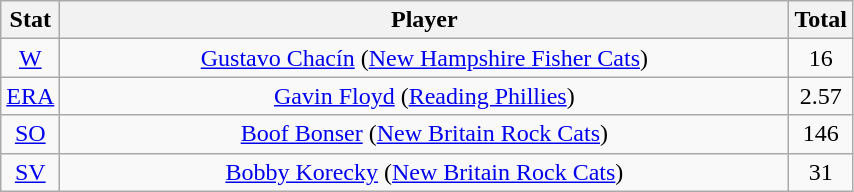<table class="wikitable" width="45%" style="text-align:center;">
<tr>
<th width="5%">Stat</th>
<th width="150%">Player</th>
<th width="5%">Total</th>
</tr>
<tr>
<td><a href='#'>W</a></td>
<td><a href='#'>Gustavo Chacín</a> (<a href='#'>New Hampshire Fisher Cats</a>)</td>
<td>16</td>
</tr>
<tr>
<td><a href='#'>ERA</a></td>
<td><a href='#'>Gavin Floyd</a> (<a href='#'>Reading Phillies</a>)</td>
<td>2.57</td>
</tr>
<tr>
<td><a href='#'>SO</a></td>
<td><a href='#'>Boof Bonser</a> (<a href='#'>New Britain Rock Cats</a>)</td>
<td>146</td>
</tr>
<tr>
<td><a href='#'>SV</a></td>
<td><a href='#'>Bobby Korecky</a> (<a href='#'>New Britain Rock Cats</a>)</td>
<td>31</td>
</tr>
</table>
